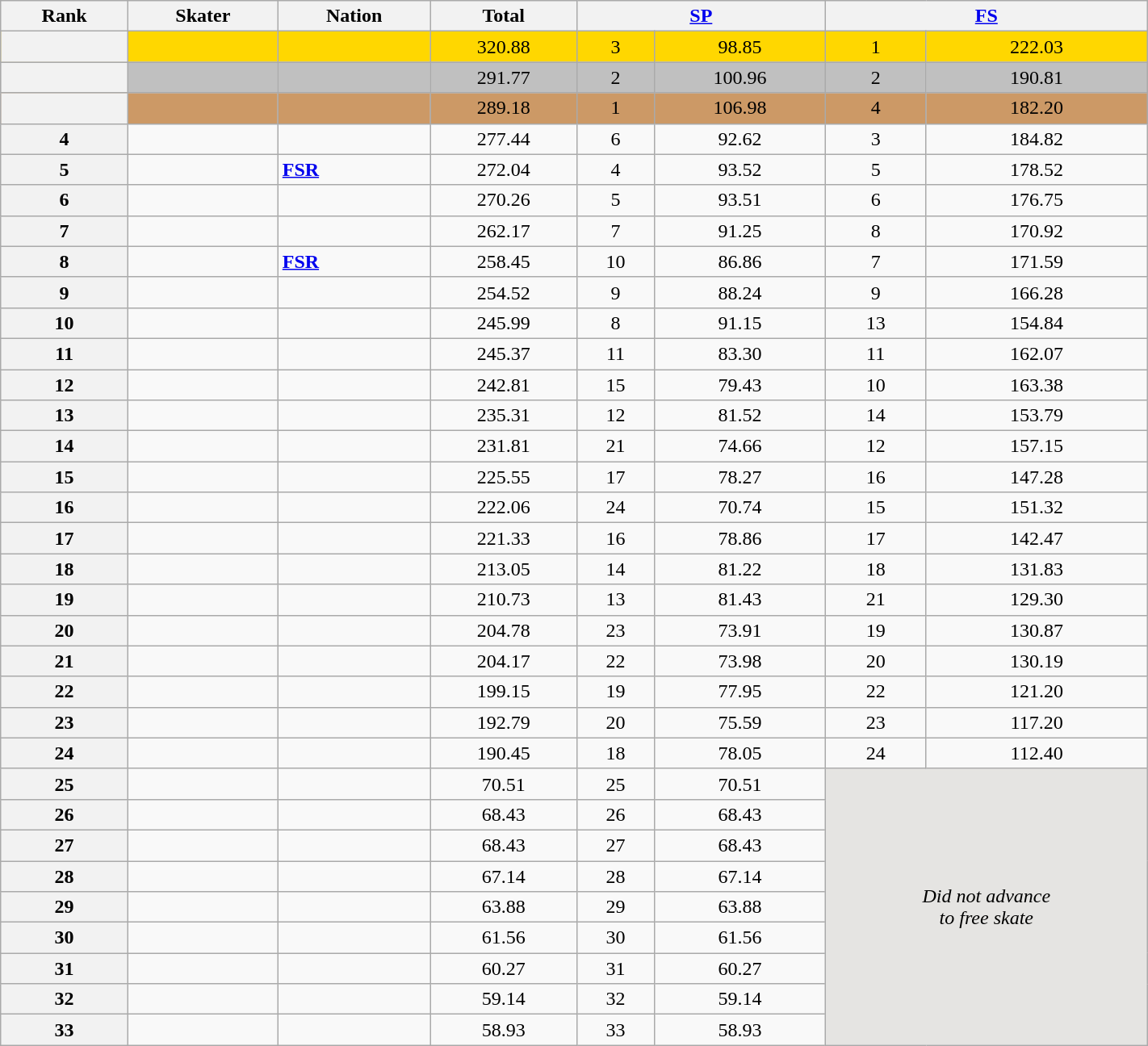<table class="wikitable sortable" style="text-align:center; width:75%">
<tr>
<th scope="col">Rank</th>
<th scope="col">Skater</th>
<th scope="col">Nation</th>
<th scope="col">Total</th>
<th colspan="2" width="80px"><a href='#'>SP</a></th>
<th colspan="2" width="80px"><a href='#'>FS</a></th>
</tr>
<tr bgcolor="gold">
<th scope="row"></th>
<td align="left"></td>
<td align="left"></td>
<td>320.88</td>
<td>3</td>
<td>98.85</td>
<td>1</td>
<td>222.03</td>
</tr>
<tr bgcolor="silver">
<th scope="row"></th>
<td align="left"></td>
<td align="left"></td>
<td>291.77</td>
<td>2</td>
<td>100.96</td>
<td>2</td>
<td>190.81</td>
</tr>
<tr bgcolor="#cc9966">
<th scope="row"></th>
<td align="left"></td>
<td align="left"></td>
<td>289.18</td>
<td>1</td>
<td>106.98</td>
<td>4</td>
<td>182.20</td>
</tr>
<tr>
<th scope="row">4</th>
<td align="left"></td>
<td align="left"></td>
<td>277.44</td>
<td>6</td>
<td>92.62</td>
<td>3</td>
<td>184.82</td>
</tr>
<tr>
<th scope="row">5</th>
<td align="left"></td>
<td align="left"><strong><a href='#'>FSR</a></strong></td>
<td>272.04</td>
<td>4</td>
<td>93.52</td>
<td>5</td>
<td>178.52</td>
</tr>
<tr>
<th scope="row">6</th>
<td align="left"></td>
<td align="left"></td>
<td>270.26</td>
<td>5</td>
<td>93.51</td>
<td>6</td>
<td>176.75</td>
</tr>
<tr>
<th scope="row">7</th>
<td align="left"></td>
<td align="left"></td>
<td>262.17</td>
<td>7</td>
<td>91.25</td>
<td>8</td>
<td>170.92</td>
</tr>
<tr>
<th scope="row">8</th>
<td align="left"></td>
<td align="left"><strong><a href='#'>FSR</a></strong></td>
<td>258.45</td>
<td>10</td>
<td>86.86</td>
<td>7</td>
<td>171.59</td>
</tr>
<tr>
<th scope="row">9</th>
<td align="left"></td>
<td align="left"></td>
<td>254.52</td>
<td>9</td>
<td>88.24</td>
<td>9</td>
<td>166.28</td>
</tr>
<tr>
<th scope="row">10</th>
<td align="left"></td>
<td align="left"></td>
<td>245.99</td>
<td>8</td>
<td>91.15</td>
<td>13</td>
<td>154.84</td>
</tr>
<tr>
<th scope="row">11</th>
<td align="left"></td>
<td align="left"></td>
<td>245.37</td>
<td>11</td>
<td>83.30</td>
<td>11</td>
<td>162.07</td>
</tr>
<tr>
<th scope="row">12</th>
<td align="left"></td>
<td align="left"></td>
<td>242.81</td>
<td>15</td>
<td>79.43</td>
<td>10</td>
<td>163.38</td>
</tr>
<tr>
<th scope="row">13</th>
<td align="left"></td>
<td align="left"></td>
<td>235.31</td>
<td>12</td>
<td>81.52</td>
<td>14</td>
<td>153.79</td>
</tr>
<tr>
<th scope="row">14</th>
<td align="left"></td>
<td align="left"></td>
<td>231.81</td>
<td>21</td>
<td>74.66</td>
<td>12</td>
<td>157.15</td>
</tr>
<tr>
<th scope="row">15</th>
<td align="left"></td>
<td align="left"></td>
<td>225.55</td>
<td>17</td>
<td>78.27</td>
<td>16</td>
<td>147.28</td>
</tr>
<tr>
<th scope="row">16</th>
<td align="left"></td>
<td align="left"></td>
<td>222.06</td>
<td>24</td>
<td>70.74</td>
<td>15</td>
<td>151.32</td>
</tr>
<tr>
<th scope="row">17</th>
<td align="left"></td>
<td align="left"></td>
<td>221.33</td>
<td>16</td>
<td>78.86</td>
<td>17</td>
<td>142.47</td>
</tr>
<tr>
<th scope="row">18</th>
<td align="left"></td>
<td align="left"></td>
<td>213.05</td>
<td>14</td>
<td>81.22</td>
<td>18</td>
<td>131.83</td>
</tr>
<tr>
<th scope="row">19</th>
<td align="left"></td>
<td align="left"></td>
<td>210.73</td>
<td>13</td>
<td>81.43</td>
<td>21</td>
<td>129.30</td>
</tr>
<tr>
<th scope="row">20</th>
<td align="left"></td>
<td align="left"></td>
<td>204.78</td>
<td>23</td>
<td>73.91</td>
<td>19</td>
<td>130.87</td>
</tr>
<tr>
<th scope="row">21</th>
<td align="left"></td>
<td align="left"></td>
<td>204.17</td>
<td>22</td>
<td>73.98</td>
<td>20</td>
<td>130.19</td>
</tr>
<tr>
<th scope="row">22</th>
<td align="left"></td>
<td align="left"></td>
<td>199.15</td>
<td>19</td>
<td>77.95</td>
<td>22</td>
<td>121.20</td>
</tr>
<tr>
<th scope="row">23</th>
<td align="left"></td>
<td align="left"></td>
<td>192.79</td>
<td>20</td>
<td>75.59</td>
<td>23</td>
<td>117.20</td>
</tr>
<tr>
<th scope="row">24</th>
<td align="left"></td>
<td align="left"></td>
<td>190.45</td>
<td>18</td>
<td>78.05</td>
<td>24</td>
<td>112.40</td>
</tr>
<tr>
<th scope="row">25</th>
<td align="left"></td>
<td align="left"></td>
<td>70.51</td>
<td>25</td>
<td>70.51</td>
<td colspan="2" rowspan="9" align="center" bgcolor="e5e4e2"><em>Did not advance<br>to free skate</em></td>
</tr>
<tr>
<th scope="row">26</th>
<td align="left"></td>
<td align="left"></td>
<td>68.43</td>
<td>26</td>
<td>68.43</td>
</tr>
<tr>
<th scope="row">27</th>
<td align="left"></td>
<td align="left"></td>
<td>68.43</td>
<td>27</td>
<td>68.43</td>
</tr>
<tr>
<th scope="row">28</th>
<td align="left"></td>
<td align="left"></td>
<td>67.14</td>
<td>28</td>
<td>67.14</td>
</tr>
<tr>
<th scope="row">29</th>
<td align="left"></td>
<td align="left"></td>
<td>63.88</td>
<td>29</td>
<td>63.88</td>
</tr>
<tr>
<th scope="row">30</th>
<td align="left"></td>
<td align="left"></td>
<td>61.56</td>
<td>30</td>
<td>61.56</td>
</tr>
<tr>
<th scope="row">31</th>
<td align="left"></td>
<td align="left"></td>
<td>60.27</td>
<td>31</td>
<td>60.27</td>
</tr>
<tr>
<th scope="row">32</th>
<td align="left"></td>
<td align="left"></td>
<td>59.14</td>
<td>32</td>
<td>59.14</td>
</tr>
<tr>
<th scope="row">33</th>
<td align="left"></td>
<td align="left"></td>
<td>58.93</td>
<td>33</td>
<td>58.93</td>
</tr>
</table>
